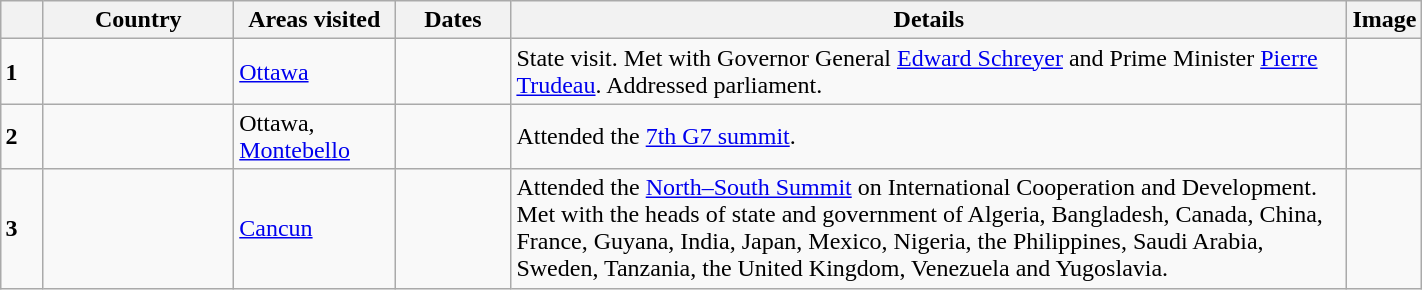<table class="wikitable sortable" border="1" style="margin: 1em auto 1em auto">
<tr>
<th style="width: 3%;"></th>
<th width=120>Country</th>
<th width=100>Areas visited</th>
<th width=70>Dates</th>
<th width=550>Details</th>
<th>Image</th>
</tr>
<tr>
<td><strong>1</strong></td>
<td></td>
<td><a href='#'>Ottawa</a></td>
<td></td>
<td>State visit. Met with Governor General <a href='#'>Edward Schreyer</a> and Prime Minister <a href='#'>Pierre Trudeau</a>. Addressed parliament.</td>
<td></td>
</tr>
<tr>
<td><strong>2</strong></td>
<td></td>
<td>Ottawa,<br><a href='#'>Montebello</a></td>
<td></td>
<td>Attended the <a href='#'>7th G7 summit</a>.</td>
<td></td>
</tr>
<tr>
<td><strong>3</strong></td>
<td></td>
<td><a href='#'>Cancun</a></td>
<td></td>
<td>Attended the <a href='#'>North–South Summit</a> on International Cooperation and Development. Met with the heads of state and government of Algeria, Bangladesh, Canada, China, France, Guyana, India, Japan, Mexico, Nigeria, the Philippines, Saudi Arabia, Sweden, Tanzania, the United Kingdom, Venezuela and Yugoslavia.</td>
<td></td>
</tr>
</table>
